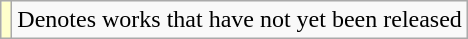<table class="wikitable">
<tr>
<td style="background:#FFFFCC;"></td>
<td>Denotes works that have not yet been released</td>
</tr>
</table>
